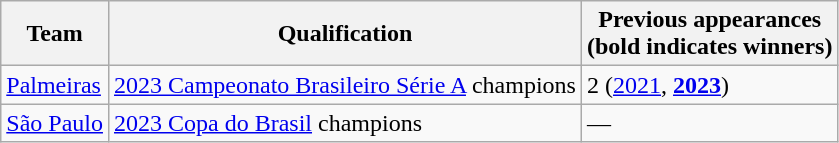<table class="wikitable">
<tr>
<th>Team</th>
<th>Qualification</th>
<th>Previous appearances<br>(bold indicates winners)</th>
</tr>
<tr>
<td> <a href='#'>Palmeiras</a></td>
<td><a href='#'>2023 Campeonato Brasileiro Série A</a> champions</td>
<td>2 (<a href='#'>2021</a>, <strong><a href='#'>2023</a></strong>)</td>
</tr>
<tr>
<td> <a href='#'>São Paulo</a></td>
<td><a href='#'>2023 Copa do Brasil</a> champions</td>
<td>—</td>
</tr>
</table>
